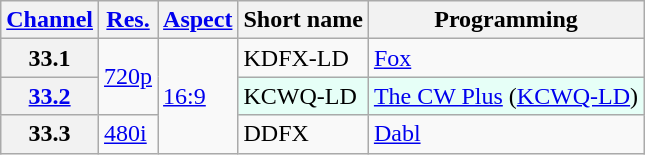<table class="wikitable">
<tr>
<th scope = "col"><a href='#'>Channel</a></th>
<th scope = "col"><a href='#'>Res.</a></th>
<th scope = "col"><a href='#'>Aspect</a></th>
<th scope = "col">Short name</th>
<th scope = "col">Programming</th>
</tr>
<tr>
<th scope = "row">33.1</th>
<td rowspan=2><a href='#'>720p</a></td>
<td rowspan="3"><a href='#'>16:9</a></td>
<td>KDFX-LD</td>
<td><a href='#'>Fox</a></td>
</tr>
<tr>
<th scope = "row"><a href='#'>33.2</a></th>
<td style="background-color: #E6FFF7;">KCWQ-LD</td>
<td style="background-color: #E6FFF7;"><a href='#'>The CW Plus</a> (<a href='#'>KCWQ-LD</a>)</td>
</tr>
<tr>
<th scope = "row">33.3</th>
<td><a href='#'>480i</a></td>
<td>DDFX</td>
<td><a href='#'>Dabl</a></td>
</tr>
</table>
